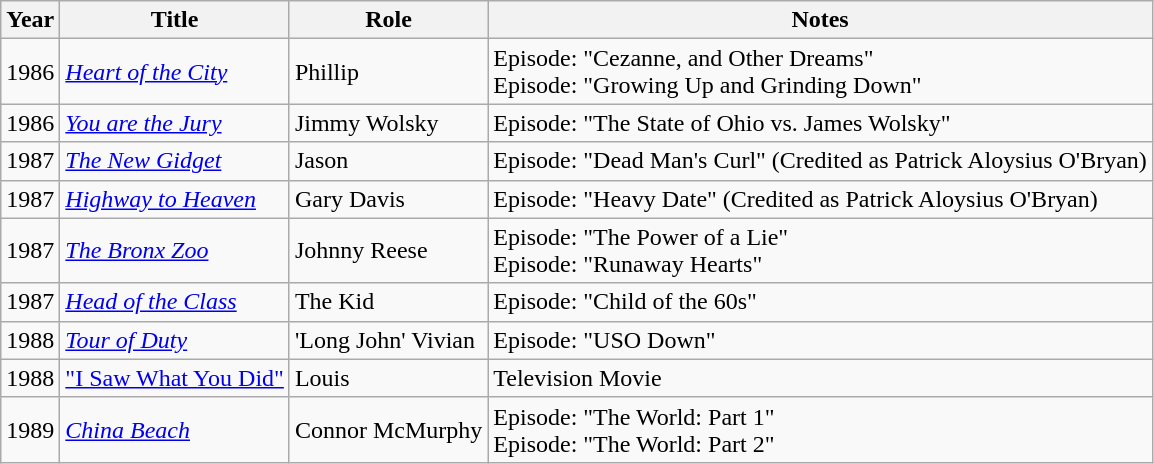<table class="wikitable sortable">
<tr>
<th>Year</th>
<th>Title</th>
<th>Role</th>
<th class="unsortable">Notes</th>
</tr>
<tr>
<td>1986</td>
<td><a href='#'><em>Heart of the City</em></a></td>
<td>Phillip</td>
<td>Episode: "Cezanne, and Other Dreams"<br>Episode: "Growing Up and Grinding Down"</td>
</tr>
<tr>
<td>1986</td>
<td><em><a href='#'>You are the Jury</a></em></td>
<td>Jimmy Wolsky</td>
<td>Episode: "The State of Ohio vs. James Wolsky"</td>
</tr>
<tr>
<td>1987</td>
<td><em><a href='#'>The New Gidget</a></em></td>
<td>Jason</td>
<td>Episode: "Dead Man's Curl" (Credited as Patrick Aloysius O'Bryan)</td>
</tr>
<tr>
<td>1987</td>
<td><em><a href='#'>Highway to Heaven</a></em></td>
<td>Gary Davis</td>
<td>Episode: "Heavy Date" (Credited as Patrick Aloysius O'Bryan)</td>
</tr>
<tr>
<td>1987</td>
<td><em><a href='#'>The Bronx Zoo</a></em></td>
<td>Johnny Reese</td>
<td>Episode: "The Power of a Lie"<br>Episode: "Runaway Hearts"</td>
</tr>
<tr>
<td>1987</td>
<td><em><a href='#'>Head of the Class</a></em></td>
<td>The Kid</td>
<td>Episode: "Child of the 60s"</td>
</tr>
<tr>
<td>1988</td>
<td><em><a href='#'>Tour of Duty</a></em></td>
<td>'Long John' Vivian</td>
<td>Episode: "USO Down"</td>
</tr>
<tr>
<td>1988</td>
<td><a href='#'>"I Saw What You Did"</a></td>
<td>Louis</td>
<td>Television Movie</td>
</tr>
<tr>
<td>1989</td>
<td><em><a href='#'>China Beach</a></em></td>
<td>Connor McMurphy</td>
<td>Episode: "The World: Part 1"<br>Episode: "The World: Part 2"</td>
</tr>
</table>
